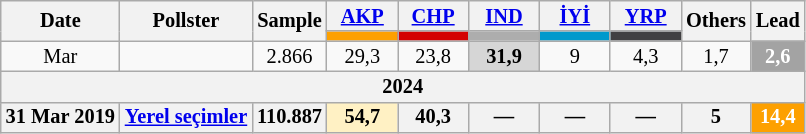<table class="wikitable mw-collapsible" style="text-align:center; font-size:85%; line-height:14px;">
<tr>
<th rowspan="2">Date</th>
<th rowspan="2">Pollster</th>
<th rowspan="2">Sample</th>
<th style="width:3em;"><a href='#'>AKP</a></th>
<th style="width:3em;"><a href='#'>CHP</a></th>
<th style="width:3em;"><a href='#'>IND</a></th>
<th style="width:3em;"><a href='#'>İYİ</a></th>
<th style="width:3em;"><a href='#'>YRP</a></th>
<th rowspan="2">Others</th>
<th rowspan="2">Lead</th>
</tr>
<tr>
<th style="background:#fda000;"></th>
<th style="background:#d40000;"></th>
<th style="background:#ADADAD;"></th>
<th style="background:#0099cc;"></th>
<th style="background:#414042;"></th>
</tr>
<tr>
<td>Mar</td>
<td></td>
<td>2.866</td>
<td>29,3</td>
<td>23,8</td>
<th style="background:#D6D6D6"><strong>31,9</strong></th>
<td>9</td>
<td>4,3</td>
<td>1,7</td>
<th style="background:#A3A3A3; color:white;">2,6</th>
</tr>
<tr>
<th colspan="10">2024</th>
</tr>
<tr>
<th>31 Mar 2019</th>
<th><a href='#'>Yerel seçimler</a></th>
<th>110.887</th>
<th style="background:#FFF1C4"><strong>54,7</strong></th>
<th>40,3</th>
<th>—</th>
<th>—</th>
<th>—</th>
<th>5</th>
<th style="background:#fda000; color:white;">14,4</th>
</tr>
</table>
